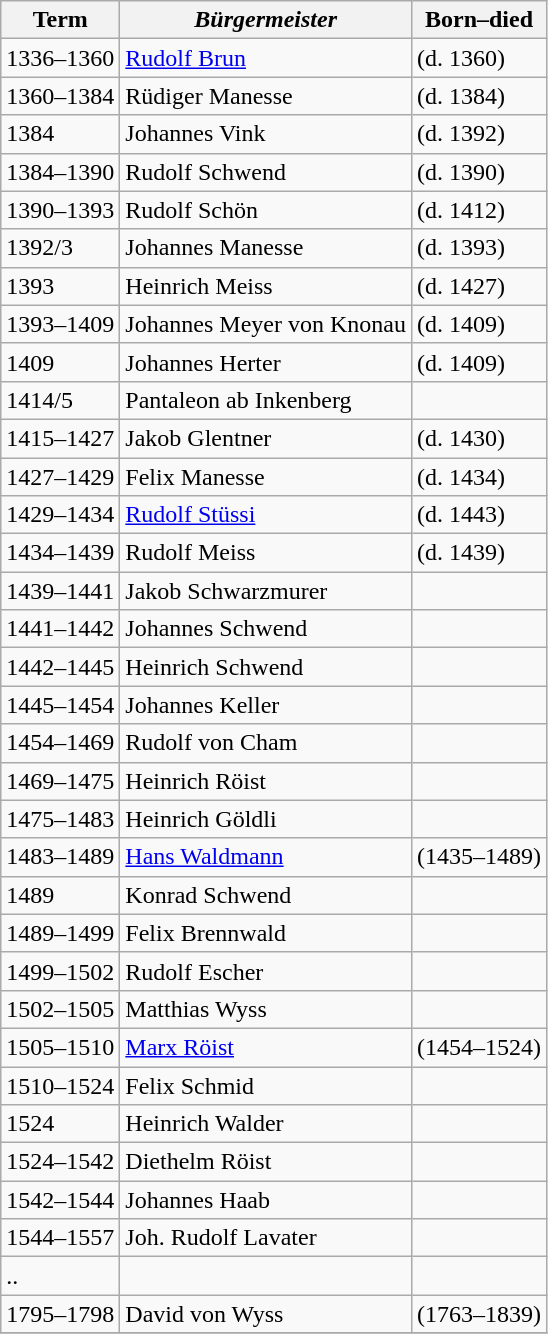<table class=wikitable>
<tr>
<th>Term</th>
<th><em>Bürgermeister</em></th>
<th>Born–died</th>
</tr>
<tr>
<td>1336–1360</td>
<td><a href='#'>Rudolf Brun</a></td>
<td>(d. 1360)</td>
</tr>
<tr>
<td>1360–1384</td>
<td>Rüdiger Manesse</td>
<td>(d. 1384)</td>
</tr>
<tr>
<td>1384</td>
<td>Johannes Vink</td>
<td>(d. 1392)</td>
</tr>
<tr>
<td>1384–1390</td>
<td>Rudolf Schwend</td>
<td>(d. 1390)</td>
</tr>
<tr>
<td>1390–1393</td>
<td>Rudolf Schön</td>
<td>(d. 1412)</td>
</tr>
<tr>
<td>1392/3</td>
<td>Johannes Manesse</td>
<td>(d. 1393)</td>
</tr>
<tr>
<td>1393</td>
<td>Heinrich Meiss</td>
<td>(d. 1427)</td>
</tr>
<tr>
<td>1393–1409</td>
<td>Johannes Meyer von Knonau</td>
<td>(d. 1409)</td>
</tr>
<tr>
<td>1409</td>
<td>Johannes Herter</td>
<td>(d. 1409)</td>
</tr>
<tr>
<td>1414/5</td>
<td>Pantaleon ab Inkenberg</td>
<td></td>
</tr>
<tr>
<td>1415–1427</td>
<td>Jakob Glentner</td>
<td>(d. 1430)</td>
</tr>
<tr>
<td>1427–1429</td>
<td>Felix Manesse</td>
<td>(d. 1434)</td>
</tr>
<tr>
<td>1429–1434</td>
<td><a href='#'>Rudolf Stüssi</a></td>
<td>(d. 1443)</td>
</tr>
<tr>
<td>1434–1439</td>
<td>Rudolf Meiss</td>
<td>(d. 1439)</td>
</tr>
<tr>
<td>1439–1441</td>
<td>Jakob Schwarzmurer</td>
<td></td>
</tr>
<tr>
<td>1441–1442</td>
<td>Johannes Schwend</td>
<td></td>
</tr>
<tr>
<td>1442–1445</td>
<td>Heinrich Schwend</td>
<td></td>
</tr>
<tr>
<td>1445–1454</td>
<td>Johannes Keller</td>
<td></td>
</tr>
<tr>
<td>1454–1469</td>
<td>Rudolf von Cham</td>
<td></td>
</tr>
<tr>
<td>1469–1475</td>
<td>Heinrich Röist</td>
<td></td>
</tr>
<tr>
<td>1475–1483</td>
<td>Heinrich Göldli</td>
<td></td>
</tr>
<tr>
<td>1483–1489</td>
<td><a href='#'>Hans Waldmann</a></td>
<td>(1435–1489)</td>
</tr>
<tr>
<td>1489</td>
<td>Konrad Schwend</td>
<td></td>
</tr>
<tr>
<td>1489–1499</td>
<td>Felix Brennwald</td>
<td></td>
</tr>
<tr>
<td>1499–1502</td>
<td>Rudolf Escher</td>
<td></td>
</tr>
<tr>
<td>1502–1505</td>
<td>Matthias Wyss</td>
<td></td>
</tr>
<tr>
<td>1505–1510</td>
<td><a href='#'>Marx Röist</a></td>
<td>(1454–1524)</td>
</tr>
<tr>
<td>1510–1524</td>
<td>Felix Schmid</td>
<td></td>
</tr>
<tr>
<td>1524</td>
<td>Heinrich Walder</td>
<td></td>
</tr>
<tr>
<td>1524–1542</td>
<td>Diethelm Röist</td>
<td></td>
</tr>
<tr>
<td>1542–1544</td>
<td>Johannes Haab</td>
<td></td>
</tr>
<tr>
<td>1544–1557</td>
<td>Joh. Rudolf Lavater</td>
<td></td>
</tr>
<tr>
<td>..</td>
<td></td>
<td></td>
</tr>
<tr>
<td>1795–1798</td>
<td>David von Wyss</td>
<td>(1763–1839)</td>
</tr>
<tr>
</tr>
</table>
